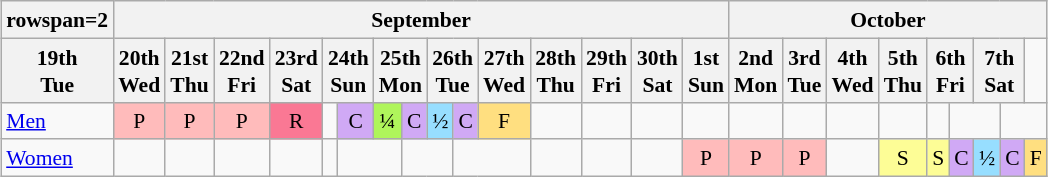<table class="wikitable" style="margin:0.5em auto; font-size:90%; line-height:1.25em; text-align:center">
<tr>
<th>rowspan=2 </th>
<th colspan=15>September</th>
<th colspan=9>October</th>
</tr>
<tr>
<th>19th<br>Tue</th>
<th>20th<br>Wed</th>
<th>21st<br>Thu</th>
<th>22nd<br>Fri</th>
<th>23rd<br>Sat</th>
<th colspan=2>24th<br>Sun</th>
<th colspan=2>25th<br>Mon</th>
<th colspan=2>26th<br>Tue</th>
<th>27th<br>Wed</th>
<th>28th<br>Thu</th>
<th>29th<br>Fri</th>
<th>30th<br>Sat</th>
<th>1st<br>Sun</th>
<th>2nd<br>Mon</th>
<th>3rd<br>Tue</th>
<th>4th<br>Wed</th>
<th>5th<br>Thu</th>
<th colspan=2>6th<br>Fri</th>
<th colspan=2>7th<br>Sat</th>
</tr>
<tr>
<td style="text-align:left;"><a href='#'>Men</a></td>
<td bgcolor="#FFBBBB">P</td>
<td bgcolor="#FFBBBB">P</td>
<td bgcolor="#FFBBBB">P</td>
<td bgcolor="#FA7894">R</td>
<td></td>
<td bgcolor="#D0A9F5">C</td>
<td bgcolor="#AFF55B">¼</td>
<td bgcolor="#D0A9F5">C</td>
<td bgcolor="#97DEFF">½</td>
<td bgcolor="#D0A9F5">C</td>
<td bgcolor="#FFDF80">F</td>
<td></td>
<td></td>
<td></td>
<td></td>
<td></td>
<td></td>
<td></td>
<td></td>
<td></td>
<td colspan=2></td>
<td colspan=2></td>
</tr>
<tr>
<td style="text-align:left;"><a href='#'>Women</a></td>
<td></td>
<td></td>
<td></td>
<td></td>
<td></td>
<td colspan=2></td>
<td colspan=2></td>
<td colspan=2></td>
<td></td>
<td></td>
<td></td>
<td bgcolor="#FFBBBB">P</td>
<td bgcolor="#FFBBBB">P</td>
<td bgcolor="#FFBBBB">P</td>
<td></td>
<td bgcolor="#FDFD96">S</td>
<td bgcolor="#FDFD96">S</td>
<td bgcolor="#D0A9F5">C</td>
<td bgcolor="#97DEFF">½</td>
<td bgcolor="#D0A9F5">C</td>
<td bgcolor="#FFDF80">F</td>
</tr>
</table>
